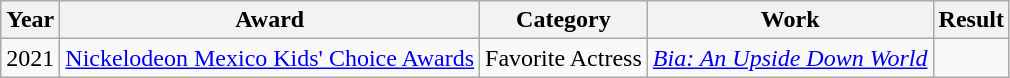<table class="wikitable">
<tr>
<th>Year</th>
<th>Award</th>
<th>Category</th>
<th>Work</th>
<th>Result</th>
</tr>
<tr>
<td>2021</td>
<td><a href='#'>Nickelodeon Mexico Kids' Choice Awards</a></td>
<td>Favorite Actress</td>
<td><em><a href='#'>Bia: An Upside Down World</a></em></td>
<td></td>
</tr>
</table>
